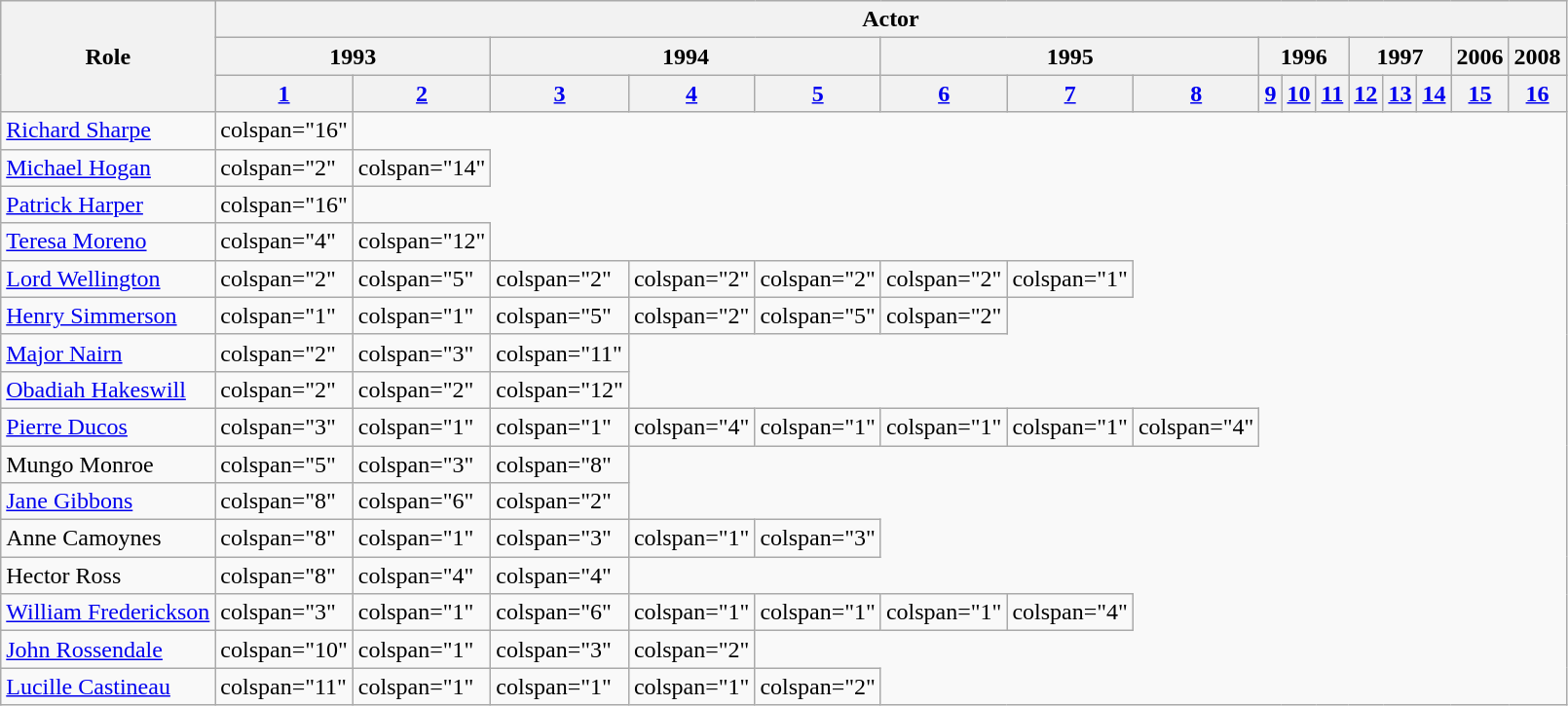<table class="wikitable">
<tr>
<th rowspan="3">Role</th>
<th colspan="16">Actor</th>
</tr>
<tr>
<th colspan="2">1993</th>
<th colspan="3">1994</th>
<th colspan="3">1995</th>
<th colspan="3">1996</th>
<th colspan="3">1997</th>
<th colspan="1">2006</th>
<th colspan="1">2008</th>
</tr>
<tr>
<th><a href='#'>1</a></th>
<th><a href='#'>2</a></th>
<th><a href='#'>3</a></th>
<th><a href='#'>4</a></th>
<th><a href='#'>5</a></th>
<th><a href='#'>6</a></th>
<th><a href='#'>7</a></th>
<th><a href='#'>8</a></th>
<th><a href='#'>9</a></th>
<th><a href='#'>10</a></th>
<th><a href='#'>11</a></th>
<th><a href='#'>12</a></th>
<th><a href='#'>13</a></th>
<th><a href='#'>14</a></th>
<th><a href='#'>15</a></th>
<th><a href='#'>16</a></th>
</tr>
<tr>
<td><a href='#'>Richard Sharpe</a></td>
<td>colspan="16" </td>
</tr>
<tr>
<td><a href='#'>Michael Hogan</a></td>
<td>colspan="2" </td>
<td>colspan="14" </td>
</tr>
<tr>
<td><a href='#'>Patrick Harper</a></td>
<td>colspan="16" </td>
</tr>
<tr>
<td><a href='#'>Teresa Moreno</a></td>
<td>colspan="4" </td>
<td>colspan="12" </td>
</tr>
<tr>
<td><a href='#'>Lord Wellington</a></td>
<td>colspan="2" </td>
<td>colspan="5" </td>
<td>colspan="2" </td>
<td>colspan="2" </td>
<td>colspan="2" </td>
<td>colspan="2" </td>
<td>colspan="1" </td>
</tr>
<tr>
<td><a href='#'>Henry Simmerson</a></td>
<td>colspan="1" </td>
<td>colspan="1" </td>
<td>colspan="5" </td>
<td>colspan="2" </td>
<td>colspan="5" </td>
<td>colspan="2" </td>
</tr>
<tr>
<td><a href='#'>Major Nairn</a></td>
<td>colspan="2" </td>
<td>colspan="3" </td>
<td>colspan="11" </td>
</tr>
<tr>
<td><a href='#'>Obadiah Hakeswill</a></td>
<td>colspan="2" </td>
<td>colspan="2" </td>
<td>colspan="12" </td>
</tr>
<tr>
<td><a href='#'>Pierre Ducos</a></td>
<td>colspan="3" </td>
<td>colspan="1" </td>
<td>colspan="1" </td>
<td>colspan="4" </td>
<td>colspan="1" </td>
<td>colspan="1" </td>
<td>colspan="1" </td>
<td>colspan="4" </td>
</tr>
<tr>
<td>Mungo Monroe</td>
<td>colspan="5" </td>
<td>colspan="3" </td>
<td>colspan="8" </td>
</tr>
<tr>
<td><a href='#'>Jane Gibbons</a></td>
<td>colspan="8" </td>
<td>colspan="6" </td>
<td>colspan="2" </td>
</tr>
<tr>
<td>Anne Camoynes</td>
<td>colspan="8" </td>
<td>colspan="1" </td>
<td>colspan="3" </td>
<td>colspan="1" </td>
<td>colspan="3" </td>
</tr>
<tr>
<td>Hector Ross</td>
<td>colspan="8" </td>
<td>colspan="4" </td>
<td>colspan="4" </td>
</tr>
<tr>
<td><a href='#'>William Frederickson</a></td>
<td>colspan="3" </td>
<td>colspan="1" </td>
<td>colspan="6" </td>
<td>colspan="1" </td>
<td>colspan="1" </td>
<td>colspan="1" </td>
<td>colspan="4" </td>
</tr>
<tr>
<td><a href='#'>John Rossendale</a></td>
<td>colspan="10" </td>
<td>colspan="1" </td>
<td>colspan="3" </td>
<td>colspan="2" </td>
</tr>
<tr>
<td><a href='#'>Lucille Castineau</a></td>
<td>colspan="11" </td>
<td>colspan="1" </td>
<td>colspan="1" </td>
<td>colspan="1" </td>
<td>colspan="2" </td>
</tr>
</table>
